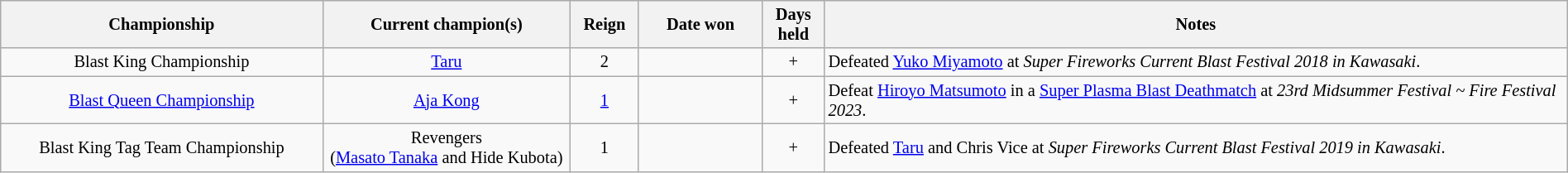<table class="wikitable" width="100%" style="text-align:center; font-size:85%;">
<tr>
<th style="width: 13% ">Championship</th>
<th style="width: 10%">Current champion(s)</th>
<th style="width: 2%">Reign</th>
<th style="width: 5%">Date won</th>
<th style="width: 2%">Days held</th>
<th style="width: 30%">Notes</th>
</tr>
<tr>
<td style="text-align:center">Blast King Championship</td>
<td><a href='#'>Taru</a></td>
<td>2</td>
<td></td>
<td>+</td>
<td align="left">Defeated <a href='#'>Yuko Miyamoto</a> at <em>Super Fireworks Current Blast Festival 2018 in Kawasaki</em>.</td>
</tr>
<tr>
<td style="text-align:center"><a href='#'>Blast Queen Championship</a></td>
<td><a href='#'>Aja Kong</a></td>
<td><a href='#'>1</a></td>
<td></td>
<td>+</td>
<td align="left">Defeat <a href='#'>Hiroyo Matsumoto</a> in a <a href='#'>Super Plasma Blast Deathmatch</a> at <em>23rd Midsummer Festival ~ Fire Festival 2023</em>.</td>
</tr>
<tr>
<td style="text-align:center">Blast King Tag Team Championship</td>
<td>Revengers<br>(<a href='#'>Masato Tanaka</a> and Hide Kubota)</td>
<td>1<br></td>
<td></td>
<td>+</td>
<td align="left">Defeated <a href='#'>Taru</a> and Chris Vice at <em>Super Fireworks Current Blast Festival 2019 in Kawasaki</em>.</td>
</tr>
</table>
